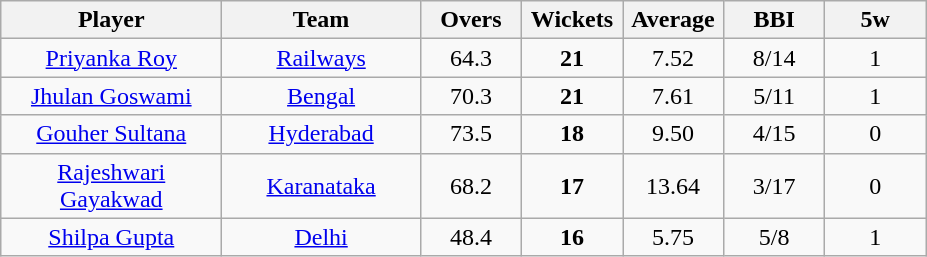<table class="wikitable" style="text-align:center">
<tr>
<th width=140>Player</th>
<th width=125>Team</th>
<th width=60>Overs</th>
<th width=60>Wickets</th>
<th width=60>Average</th>
<th width=60>BBI</th>
<th width=60>5w</th>
</tr>
<tr>
<td><a href='#'>Priyanka Roy</a></td>
<td><a href='#'>Railways</a></td>
<td>64.3</td>
<td><strong>21</strong></td>
<td>7.52</td>
<td>8/14</td>
<td>1</td>
</tr>
<tr>
<td><a href='#'>Jhulan Goswami</a></td>
<td><a href='#'>Bengal</a></td>
<td>70.3</td>
<td><strong>21</strong></td>
<td>7.61</td>
<td>5/11</td>
<td>1</td>
</tr>
<tr>
<td><a href='#'>Gouher Sultana</a></td>
<td><a href='#'>Hyderabad</a></td>
<td>73.5</td>
<td><strong>18</strong></td>
<td>9.50</td>
<td>4/15</td>
<td>0</td>
</tr>
<tr>
<td><a href='#'>Rajeshwari Gayakwad</a></td>
<td><a href='#'>Karanataka</a></td>
<td>68.2</td>
<td><strong>17</strong></td>
<td>13.64</td>
<td>3/17</td>
<td>0</td>
</tr>
<tr>
<td><a href='#'>Shilpa Gupta</a></td>
<td><a href='#'>Delhi</a></td>
<td>48.4</td>
<td><strong>16</strong></td>
<td>5.75</td>
<td>5/8</td>
<td>1</td>
</tr>
</table>
